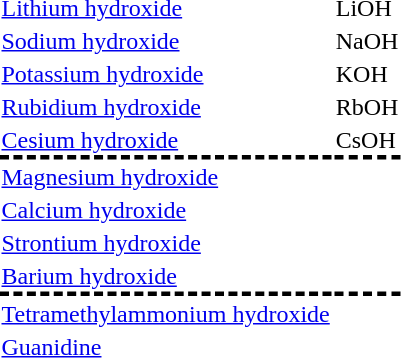<table>
<tr>
<td><a href='#'>Lithium hydroxide</a></td>
<td>LiOH</td>
</tr>
<tr>
<td><a href='#'>Sodium hydroxide</a></td>
<td>NaOH</td>
</tr>
<tr>
<td><a href='#'>Potassium hydroxide</a></td>
<td>KOH</td>
</tr>
<tr>
<td><a href='#'>Rubidium hydroxide</a></td>
<td>RbOH</td>
</tr>
<tr>
<td style="border-bottom-style:dashed;"><a href='#'>Cesium hydroxide</a></td>
<td style="border-bottom-style:dashed;">CsOH</td>
</tr>
<tr>
<td><a href='#'>Magnesium hydroxide</a></td>
<td></td>
</tr>
<tr>
<td><a href='#'>Calcium hydroxide</a></td>
<td></td>
</tr>
<tr>
<td><a href='#'>Strontium hydroxide</a></td>
<td></td>
</tr>
<tr>
<td style="border-bottom-style:dashed;"><a href='#'>Barium hydroxide</a></td>
<td style="border-bottom-style:dashed;"></td>
</tr>
<tr>
<td><a href='#'>Tetramethylammonium hydroxide</a></td>
<td></td>
</tr>
<tr>
<td><a href='#'>Guanidine</a></td>
<td></td>
</tr>
</table>
